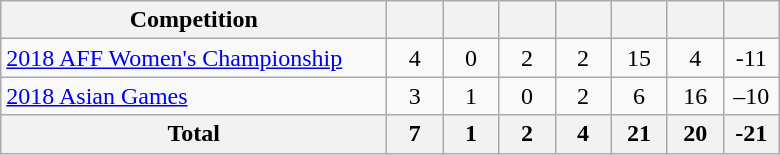<table class="wikitable" style="text-align: center;">
<tr>
<th width=250>Competition</th>
<th width=30></th>
<th width=30></th>
<th width=30></th>
<th width=30></th>
<th width=30></th>
<th width=30></th>
<th width=30></th>
</tr>
<tr>
<td align=left><a href='#'>2018 AFF Women's Championship</a></td>
<td>4</td>
<td>0</td>
<td>2</td>
<td>2</td>
<td>15</td>
<td>4</td>
<td>-11</td>
</tr>
<tr>
<td align=left><a href='#'>2018 Asian Games</a></td>
<td>3</td>
<td>1</td>
<td>0</td>
<td>2</td>
<td>6</td>
<td>16</td>
<td>–10</td>
</tr>
<tr>
<th>Total</th>
<th>7</th>
<th>1</th>
<th>2</th>
<th>4</th>
<th>21</th>
<th>20</th>
<th>-21</th>
</tr>
</table>
